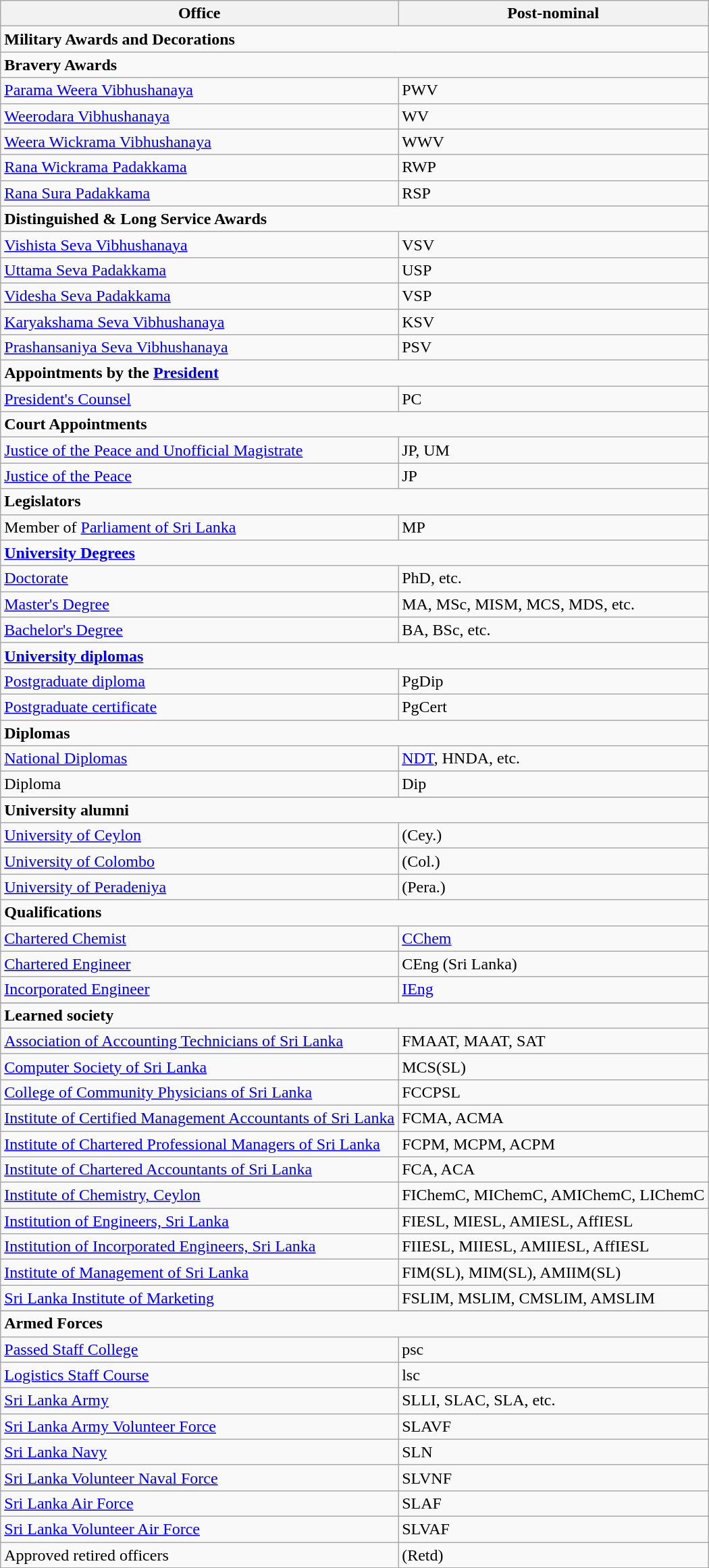<table class="wikitable">
<tr>
<th>Office</th>
<th>Post-nominal</th>
</tr>
<tr>
<td colspan="2"><strong>Military Awards and Decorations</strong></td>
</tr>
<tr>
<td colspan="2"><strong>Bravery Awards</strong></td>
</tr>
<tr>
<td><a href='#'>Parama Weera Vibhushanaya</a></td>
<td>PWV</td>
</tr>
<tr>
<td><a href='#'>Weerodara Vibhushanaya</a></td>
<td>WV</td>
</tr>
<tr>
<td><a href='#'>Weera Wickrama Vibhushanaya</a></td>
<td>WWV</td>
</tr>
<tr>
<td><a href='#'>Rana Wickrama Padakkama</a></td>
<td>RWP</td>
</tr>
<tr>
<td><a href='#'>Rana Sura Padakkama</a></td>
<td>RSP</td>
</tr>
<tr>
<td colspan="2"><strong>Distinguished & Long Service Awards</strong></td>
</tr>
<tr>
<td><a href='#'>Vishista Seva Vibhushanaya</a></td>
<td>VSV</td>
</tr>
<tr>
<td><a href='#'>Uttama Seva Padakkama</a></td>
<td>USP</td>
</tr>
<tr>
<td><a href='#'>Videsha Seva Padakkama</a></td>
<td>VSP</td>
</tr>
<tr>
<td><a href='#'>Karyakshama Seva Vibhushanaya</a></td>
<td>KSV</td>
</tr>
<tr>
<td><a href='#'>Prashansaniya Seva Vibhushanaya</a></td>
<td>PSV</td>
</tr>
<tr>
<td colspan="2"><strong>Appointments by the <a href='#'>President</a></strong></td>
</tr>
<tr>
<td><a href='#'>President's Counsel</a></td>
<td>PC<br></td>
</tr>
<tr>
<td colspan="2"><strong>Court Appointments</strong></td>
</tr>
<tr>
<td><a href='#'>Justice of the Peace and Unofficial Magistrate</a></td>
<td>JP, UM</td>
</tr>
<tr>
<td><a href='#'>Justice of the Peace</a></td>
<td>JP</td>
</tr>
<tr>
<td colspan="2"><strong>Legislators</strong></td>
</tr>
<tr>
<td>Member of <a href='#'>Parliament of Sri Lanka</a></td>
<td>MP</td>
</tr>
<tr>
<td colspan="2"><strong><a href='#'>University Degrees</a></strong></td>
</tr>
<tr>
<td><a href='#'>Doctorate</a></td>
<td>PhD, etc.</td>
</tr>
<tr>
<td><a href='#'>Master's Degree</a></td>
<td>MA, MSc, MISM, MCS, MDS,  etc.</td>
</tr>
<tr>
<td><a href='#'>Bachelor's Degree</a></td>
<td>BA, BSc,  etc.</td>
</tr>
<tr>
<td colspan="2"><strong><a href='#'>University diplomas</a></strong></td>
</tr>
<tr>
<td><a href='#'>Postgraduate diploma</a></td>
<td>PgDip</td>
</tr>
<tr>
<td><a href='#'>Postgraduate certificate</a></td>
<td>PgCert</td>
</tr>
<tr>
<td colspan="2"><strong>Diplomas</strong></td>
</tr>
<tr>
<td><a href='#'>National Diplomas</a></td>
<td><a href='#'>NDT</a>, HNDA, etc.</td>
</tr>
<tr>
<td>Diploma</td>
<td>Dip</td>
</tr>
<tr>
</tr>
<tr>
<td colspan="2"><strong>University alumni</strong></td>
</tr>
<tr>
<td><a href='#'>University of Ceylon</a></td>
<td>(Cey.)</td>
</tr>
<tr>
<td><a href='#'>University of Colombo</a></td>
<td>(Col.)</td>
</tr>
<tr>
<td><a href='#'>University of Peradeniya</a></td>
<td>(Pera.)</td>
</tr>
<tr>
<td colspan="2"><strong>Qualifications</strong></td>
</tr>
<tr>
<td><a href='#'>Chartered Chemist</a></td>
<td><a href='#'>CChem</a></td>
</tr>
<tr>
<td><a href='#'>Chartered Engineer</a></td>
<td>CEng (Sri Lanka)</td>
</tr>
<tr>
<td><a href='#'>Incorporated Engineer</a></td>
<td><a href='#'>IEng</a></td>
</tr>
<tr>
</tr>
<tr>
<td colspan="2"><strong>Learned society</strong></td>
</tr>
<tr>
<td><a href='#'>Association of Accounting Technicians of Sri Lanka</a></td>
<td>FMAAT, MAAT, SAT</td>
</tr>
<tr>
<td><a href='#'>Computer Society of Sri Lanka</a></td>
<td>MCS(SL)</td>
</tr>
<tr>
<td><a href='#'>College of Community Physicians of Sri Lanka</a></td>
<td>FCCPSL</td>
</tr>
<tr>
<td><a href='#'>Institute of Certified Management Accountants of Sri Lanka</a></td>
<td>FCMA, ACMA</td>
</tr>
<tr>
<td><a href='#'>Institute of Chartered Professional Managers of Sri Lanka</a></td>
<td>FCPM, MCPM, ACPM</td>
</tr>
<tr>
<td><a href='#'>Institute of Chartered Accountants of Sri Lanka</a></td>
<td>FCA, ACA</td>
</tr>
<tr>
<td><a href='#'>Institute of Chemistry, Ceylon</a></td>
<td>FIChemC, MIChemC, AMIChemC, LIChemC</td>
</tr>
<tr>
<td><a href='#'>Institution of Engineers, Sri Lanka</a></td>
<td>FIESL, MIESL, AMIESL, AffIESL</td>
</tr>
<tr>
<td><a href='#'>Institution of Incorporated Engineers, Sri Lanka</a></td>
<td>FIIESL, MIIESL, AMIIESL, AffIESL</td>
</tr>
<tr>
<td><a href='#'>Institute of Management of Sri Lanka</a></td>
<td>FIM(SL), MIM(SL), AMIIM(SL)</td>
</tr>
<tr>
<td><a href='#'>Sri Lanka Institute of Marketing</a></td>
<td>FSLIM, MSLIM, CMSLIM, AMSLIM</td>
</tr>
<tr>
</tr>
<tr>
<td colspan="2"><strong>Armed Forces</strong></td>
</tr>
<tr>
<td><a href='#'>Passed Staff College</a></td>
<td>psc</td>
</tr>
<tr>
<td><a href='#'>Logistics Staff Course</a></td>
<td>lsc</td>
</tr>
<tr>
<td><a href='#'>Sri Lanka Army</a></td>
<td>SLLI, SLAC, SLA, etc.</td>
</tr>
<tr>
<td><a href='#'>Sri Lanka Army Volunteer Force</a></td>
<td>SLAVF</td>
</tr>
<tr>
<td><a href='#'>Sri Lanka Navy</a></td>
<td>SLN</td>
</tr>
<tr>
<td><a href='#'>Sri Lanka Volunteer Naval Force</a></td>
<td>SLVNF</td>
</tr>
<tr>
<td><a href='#'>Sri Lanka Air Force</a></td>
<td>SLAF</td>
</tr>
<tr>
<td><a href='#'>Sri Lanka Volunteer Air Force</a></td>
<td>SLVAF</td>
</tr>
<tr>
<td>Approved retired officers</td>
<td>(Retd)</td>
</tr>
<tr>
</tr>
</table>
